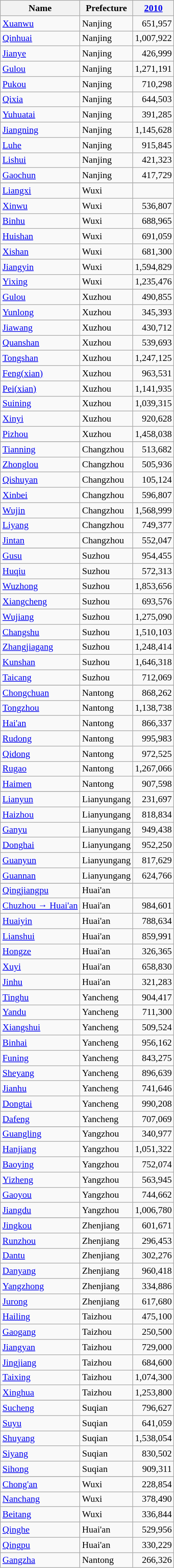<table class="wikitable sortable" style="font-size:90%;" align="center">
<tr>
<th>Name</th>
<th>Prefecture</th>
<th><a href='#'>2010</a></th>
</tr>
<tr>
<td><a href='#'>Xuanwu</a></td>
<td>Nanjing</td>
<td style="text-align: right;">651,957</td>
</tr>
<tr>
<td><a href='#'>Qinhuai</a></td>
<td>Nanjing</td>
<td style="text-align: right;">1,007,922</td>
</tr>
<tr>
<td><a href='#'>Jianye</a></td>
<td>Nanjing</td>
<td style="text-align: right;">426,999</td>
</tr>
<tr>
<td><a href='#'>Gulou</a></td>
<td>Nanjing</td>
<td style="text-align: right;">1,271,191</td>
</tr>
<tr>
<td><a href='#'>Pukou</a></td>
<td>Nanjing</td>
<td style="text-align: right;">710,298</td>
</tr>
<tr>
<td><a href='#'>Qixia</a></td>
<td>Nanjing</td>
<td style="text-align: right;">644,503</td>
</tr>
<tr>
<td><a href='#'>Yuhuatai</a></td>
<td>Nanjing</td>
<td style="text-align: right;">391,285</td>
</tr>
<tr>
<td><a href='#'>Jiangning</a></td>
<td>Nanjing</td>
<td style="text-align: right;">1,145,628</td>
</tr>
<tr>
<td><a href='#'>Luhe</a></td>
<td>Nanjing</td>
<td style="text-align: right;">915,845</td>
</tr>
<tr>
<td><a href='#'>Lishui</a></td>
<td>Nanjing</td>
<td style="text-align: right;">421,323</td>
</tr>
<tr>
<td><a href='#'>Gaochun</a></td>
<td>Nanjing</td>
<td style="text-align: right;">417,729</td>
</tr>
<tr>
</tr>
<tr>
<td><a href='#'>Liangxi</a></td>
<td>Wuxi</td>
<td style="text-align: right;"></td>
</tr>
<tr>
<td><a href='#'>Xinwu</a></td>
<td>Wuxi</td>
<td style="text-align: right;">536,807</td>
</tr>
<tr>
<td><a href='#'>Binhu</a></td>
<td>Wuxi</td>
<td style="text-align: right;">688,965</td>
</tr>
<tr>
<td><a href='#'>Huishan</a></td>
<td>Wuxi</td>
<td style="text-align: right;">691,059</td>
</tr>
<tr>
<td><a href='#'>Xishan</a></td>
<td>Wuxi</td>
<td style="text-align: right;">681,300</td>
</tr>
<tr>
<td><a href='#'>Jiangyin</a></td>
<td>Wuxi</td>
<td style="text-align: right;">1,594,829</td>
</tr>
<tr>
<td><a href='#'>Yixing</a></td>
<td>Wuxi</td>
<td style="text-align: right;">1,235,476</td>
</tr>
<tr>
</tr>
<tr>
<td><a href='#'>Gulou</a></td>
<td>Xuzhou</td>
<td style="text-align: right;">490,855</td>
</tr>
<tr>
<td><a href='#'>Yunlong</a></td>
<td>Xuzhou</td>
<td style="text-align: right;">345,393</td>
</tr>
<tr>
<td><a href='#'>Jiawang</a></td>
<td>Xuzhou</td>
<td style="text-align: right;">430,712</td>
</tr>
<tr>
<td><a href='#'>Quanshan</a></td>
<td>Xuzhou</td>
<td style="text-align: right;">539,693</td>
</tr>
<tr>
<td><a href='#'>Tongshan</a></td>
<td>Xuzhou</td>
<td style="text-align: right;">1,247,125</td>
</tr>
<tr>
<td><a href='#'>Feng(xian)</a></td>
<td>Xuzhou</td>
<td style="text-align: right;">963,531</td>
</tr>
<tr>
<td><a href='#'>Pei(xian)</a></td>
<td>Xuzhou</td>
<td style="text-align: right;">1,141,935</td>
</tr>
<tr>
<td><a href='#'>Suining</a></td>
<td>Xuzhou</td>
<td style="text-align: right;">1,039,315</td>
</tr>
<tr>
<td><a href='#'>Xinyi</a></td>
<td>Xuzhou</td>
<td style="text-align: right;">920,628</td>
</tr>
<tr>
<td><a href='#'>Pizhou</a></td>
<td>Xuzhou</td>
<td style="text-align: right;">1,458,038</td>
</tr>
<tr>
</tr>
<tr>
<td><a href='#'>Tianning</a></td>
<td>Changzhou</td>
<td style="text-align: right;">513,682</td>
</tr>
<tr>
<td><a href='#'>Zhonglou</a></td>
<td>Changzhou</td>
<td style="text-align: right;">505,936</td>
</tr>
<tr>
<td><a href='#'>Qishuyan</a></td>
<td>Changzhou</td>
<td style="text-align: right;">105,124</td>
</tr>
<tr>
<td><a href='#'>Xinbei</a></td>
<td>Changzhou</td>
<td style="text-align: right;">596,807</td>
</tr>
<tr>
<td><a href='#'>Wujin</a></td>
<td>Changzhou</td>
<td style="text-align: right;">1,568,999</td>
</tr>
<tr>
<td><a href='#'>Liyang</a></td>
<td>Changzhou</td>
<td style="text-align: right;">749,377</td>
</tr>
<tr>
<td><a href='#'>Jintan</a></td>
<td>Changzhou</td>
<td style="text-align: right;">552,047</td>
</tr>
<tr>
</tr>
<tr>
<td><a href='#'>Gusu</a></td>
<td>Suzhou</td>
<td style="text-align: right;">954,455</td>
</tr>
<tr>
<td><a href='#'>Huqiu</a></td>
<td>Suzhou</td>
<td style="text-align: right;">572,313</td>
</tr>
<tr>
<td><a href='#'>Wuzhong</a></td>
<td>Suzhou</td>
<td style="text-align: right;">1,853,656</td>
</tr>
<tr>
<td><a href='#'>Xiangcheng</a></td>
<td>Suzhou</td>
<td style="text-align: right;">693,576</td>
</tr>
<tr>
<td><a href='#'>Wujiang</a></td>
<td>Suzhou</td>
<td style="text-align: right;">1,275,090</td>
</tr>
<tr>
<td><a href='#'>Changshu</a></td>
<td>Suzhou</td>
<td style="text-align: right;">1,510,103</td>
</tr>
<tr>
<td><a href='#'>Zhangjiagang</a></td>
<td>Suzhou</td>
<td style="text-align: right;">1,248,414</td>
</tr>
<tr>
<td><a href='#'>Kunshan</a></td>
<td>Suzhou</td>
<td style="text-align: right;">1,646,318</td>
</tr>
<tr>
<td><a href='#'>Taicang</a></td>
<td>Suzhou</td>
<td style="text-align: right;">712,069</td>
</tr>
<tr>
</tr>
<tr>
<td><a href='#'>Chongchuan</a></td>
<td>Nantong</td>
<td style="text-align: right;">868,262</td>
</tr>
<tr>
<td><a href='#'>Tongzhou</a></td>
<td>Nantong</td>
<td style="text-align: right;">1,138,738</td>
</tr>
<tr>
<td><a href='#'>Hai'an</a></td>
<td>Nantong</td>
<td style="text-align: right;">866,337</td>
</tr>
<tr>
<td><a href='#'>Rudong</a></td>
<td>Nantong</td>
<td style="text-align: right;">995,983</td>
</tr>
<tr>
<td><a href='#'>Qidong</a></td>
<td>Nantong</td>
<td style="text-align: right;">972,525</td>
</tr>
<tr>
<td><a href='#'>Rugao</a></td>
<td>Nantong</td>
<td style="text-align: right;">1,267,066</td>
</tr>
<tr>
<td><a href='#'>Haimen</a></td>
<td>Nantong</td>
<td style="text-align: right;">907,598</td>
</tr>
<tr>
</tr>
<tr>
<td><a href='#'>Lianyun</a></td>
<td>Lianyungang</td>
<td style="text-align: right;">231,697</td>
</tr>
<tr>
<td><a href='#'>Haizhou</a></td>
<td>Lianyungang</td>
<td style="text-align: right;">818,834</td>
</tr>
<tr>
<td><a href='#'>Ganyu</a></td>
<td>Lianyungang</td>
<td style="text-align: right;">949,438</td>
</tr>
<tr>
<td><a href='#'>Donghai</a></td>
<td>Lianyungang</td>
<td style="text-align: right;">952,250</td>
</tr>
<tr>
<td><a href='#'>Guanyun</a></td>
<td>Lianyungang</td>
<td style="text-align: right;">817,629</td>
</tr>
<tr>
<td><a href='#'>Guannan</a></td>
<td>Lianyungang</td>
<td style="text-align: right;">624,766</td>
</tr>
<tr>
</tr>
<tr>
<td><a href='#'>Qingjiangpu</a></td>
<td>Huai'an</td>
<td style="text-align: right;"></td>
</tr>
<tr>
<td><a href='#'>Chuzhou → Huai'an</a></td>
<td>Huai'an</td>
<td style="text-align: right;">984,601</td>
</tr>
<tr>
<td><a href='#'>Huaiyin</a></td>
<td>Huai'an</td>
<td style="text-align: right;">788,634</td>
</tr>
<tr>
<td><a href='#'>Lianshui</a></td>
<td>Huai'an</td>
<td style="text-align: right;">859,991</td>
</tr>
<tr>
<td><a href='#'>Hongze</a></td>
<td>Huai'an</td>
<td style="text-align: right;">326,365</td>
</tr>
<tr>
<td><a href='#'>Xuyi</a></td>
<td>Huai'an</td>
<td style="text-align: right;">658,830</td>
</tr>
<tr>
<td><a href='#'>Jinhu</a></td>
<td>Huai'an</td>
<td style="text-align: right;">321,283</td>
</tr>
<tr>
</tr>
<tr>
<td><a href='#'>Tinghu</a></td>
<td>Yancheng</td>
<td style="text-align: right;">904,417</td>
</tr>
<tr>
<td><a href='#'>Yandu</a></td>
<td>Yancheng</td>
<td style="text-align: right;">711,300</td>
</tr>
<tr>
<td><a href='#'>Xiangshui</a></td>
<td>Yancheng</td>
<td style="text-align: right;">509,524</td>
</tr>
<tr>
<td><a href='#'>Binhai</a></td>
<td>Yancheng</td>
<td style="text-align: right;">956,162</td>
</tr>
<tr>
<td><a href='#'>Funing</a></td>
<td>Yancheng</td>
<td style="text-align: right;">843,275</td>
</tr>
<tr>
<td><a href='#'>Sheyang</a></td>
<td>Yancheng</td>
<td style="text-align: right;">896,639</td>
</tr>
<tr>
<td><a href='#'>Jianhu</a></td>
<td>Yancheng</td>
<td style="text-align: right;">741,646</td>
</tr>
<tr>
<td><a href='#'>Dongtai</a></td>
<td>Yancheng</td>
<td style="text-align: right;">990,208</td>
</tr>
<tr>
<td><a href='#'>Dafeng</a></td>
<td>Yancheng</td>
<td style="text-align: right;">707,069</td>
</tr>
<tr>
</tr>
<tr>
<td><a href='#'>Guangling</a></td>
<td>Yangzhou</td>
<td style="text-align: right;">340,977</td>
</tr>
<tr>
<td><a href='#'>Hanjiang</a></td>
<td>Yangzhou</td>
<td style="text-align: right;">1,051,322</td>
</tr>
<tr>
<td><a href='#'>Baoying</a></td>
<td>Yangzhou</td>
<td style="text-align: right;">752,074</td>
</tr>
<tr>
<td><a href='#'>Yizheng</a></td>
<td>Yangzhou</td>
<td style="text-align: right;">563,945</td>
</tr>
<tr>
<td><a href='#'>Gaoyou</a></td>
<td>Yangzhou</td>
<td style="text-align: right;">744,662</td>
</tr>
<tr>
<td><a href='#'>Jiangdu</a></td>
<td>Yangzhou</td>
<td style="text-align: right;">1,006,780</td>
</tr>
<tr>
</tr>
<tr>
<td><a href='#'>Jingkou</a></td>
<td>Zhenjiang</td>
<td style="text-align: right;">601,671</td>
</tr>
<tr>
<td><a href='#'>Runzhou</a></td>
<td>Zhenjiang</td>
<td style="text-align: right;">296,453</td>
</tr>
<tr>
<td><a href='#'>Dantu</a></td>
<td>Zhenjiang</td>
<td style="text-align: right;">302,276</td>
</tr>
<tr>
<td><a href='#'>Danyang</a></td>
<td>Zhenjiang</td>
<td style="text-align: right;">960,418</td>
</tr>
<tr>
<td><a href='#'>Yangzhong</a></td>
<td>Zhenjiang</td>
<td style="text-align: right;">334,886</td>
</tr>
<tr>
<td><a href='#'>Jurong</a></td>
<td>Zhenjiang</td>
<td style="text-align: right;">617,680</td>
</tr>
<tr>
</tr>
<tr>
<td><a href='#'>Hailing</a></td>
<td>Taizhou</td>
<td style="text-align: right;">475,100</td>
</tr>
<tr>
<td><a href='#'>Gaogang</a></td>
<td>Taizhou</td>
<td style="text-align: right;">250,500</td>
</tr>
<tr>
<td><a href='#'>Jiangyan</a></td>
<td>Taizhou</td>
<td style="text-align: right;">729,000</td>
</tr>
<tr>
<td><a href='#'>Jingjiang</a></td>
<td>Taizhou</td>
<td style="text-align: right;">684,600</td>
</tr>
<tr>
<td><a href='#'>Taixing</a></td>
<td>Taizhou</td>
<td style="text-align: right;">1,074,300</td>
</tr>
<tr>
<td><a href='#'>Xinghua</a></td>
<td>Taizhou</td>
<td style="text-align: right;">1,253,800</td>
</tr>
<tr>
</tr>
<tr>
<td><a href='#'>Sucheng</a></td>
<td>Suqian</td>
<td style="text-align: right;">796,627</td>
</tr>
<tr>
<td><a href='#'>Suyu</a></td>
<td>Suqian</td>
<td style="text-align: right;">641,059</td>
</tr>
<tr>
<td><a href='#'>Shuyang</a></td>
<td>Suqian</td>
<td style="text-align: right;">1,538,054</td>
</tr>
<tr>
<td><a href='#'>Siyang</a></td>
<td>Suqian</td>
<td style="text-align: right;">830,502</td>
</tr>
<tr>
<td><a href='#'>Sihong</a></td>
<td>Suqian</td>
<td style="text-align: right;">909,311</td>
</tr>
<tr>
</tr>
<tr>
<td><a href='#'>Chong'an</a> </td>
<td>Wuxi</td>
<td style="text-align: right;">228,854</td>
</tr>
<tr>
<td><a href='#'>Nanchang</a> </td>
<td>Wuxi</td>
<td style="text-align: right;">378,490</td>
</tr>
<tr>
<td><a href='#'>Beitang</a> </td>
<td>Wuxi</td>
<td style="text-align: right;">336,844</td>
</tr>
<tr>
<td><a href='#'>Qinghe</a> </td>
<td>Huai'an</td>
<td style="text-align: right;">529,956</td>
</tr>
<tr>
<td><a href='#'>Qingpu</a> </td>
<td>Huai'an</td>
<td style="text-align: right;">330,229</td>
</tr>
<tr>
<td><a href='#'>Gangzha</a> </td>
<td>Nantong</td>
<td style="text-align: right;">266,326</td>
</tr>
</table>
